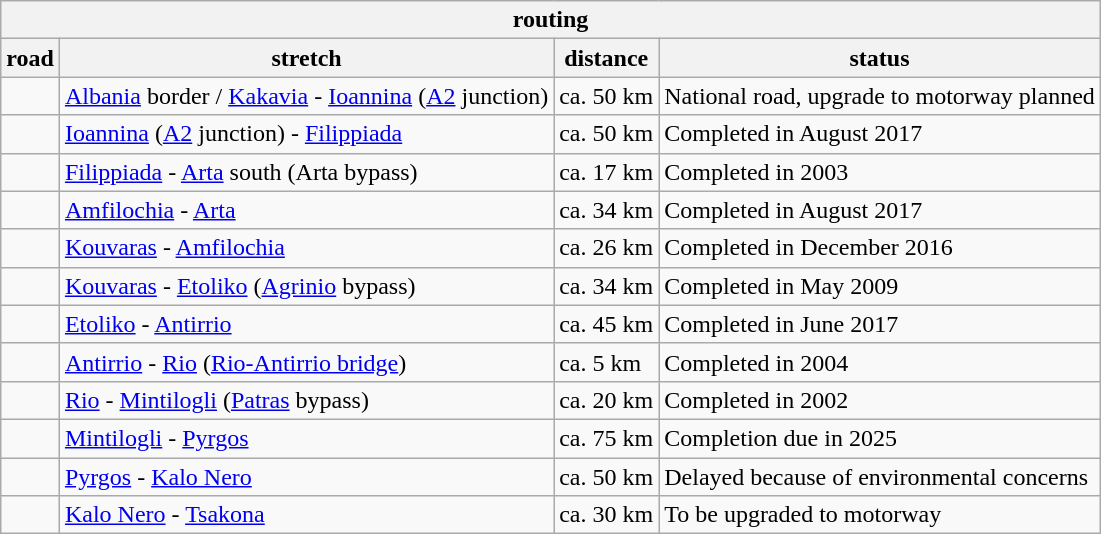<table class="wikitable">
<tr class="hintergrundfarbe8">
<th colspan="4">routing</th>
</tr>
<tr>
<th>road</th>
<th>stretch</th>
<th>distance</th>
<th>status</th>
</tr>
<tr>
<td></td>
<td><a href='#'>Albania</a> border / <a href='#'>Kakavia</a> - <a href='#'>Ioannina</a> (<a href='#'>A2</a> junction)</td>
<td>ca. 50 km</td>
<td>National road, upgrade to motorway planned</td>
</tr>
<tr>
<td></td>
<td><a href='#'>Ioannina</a> (<a href='#'>A2</a> junction) - <a href='#'>Filippiada</a></td>
<td>ca. 50 km</td>
<td>Completed in August 2017</td>
</tr>
<tr>
<td></td>
<td><a href='#'>Filippiada</a> - <a href='#'>Arta</a> south (Arta bypass)</td>
<td>ca. 17 km</td>
<td>Completed in 2003</td>
</tr>
<tr>
<td></td>
<td><a href='#'>Amfilochia</a> - <a href='#'>Arta</a></td>
<td>ca. 34 km</td>
<td>Completed in August 2017</td>
</tr>
<tr>
<td></td>
<td><a href='#'>Kouvaras</a> - <a href='#'>Amfilochia</a></td>
<td>ca. 26 km</td>
<td>Completed in December 2016</td>
</tr>
<tr>
<td></td>
<td><a href='#'>Kouvaras</a> - <a href='#'>Etoliko</a> (<a href='#'>Agrinio</a> bypass)</td>
<td>ca. 34 km</td>
<td>Completed in May 2009</td>
</tr>
<tr>
<td></td>
<td><a href='#'>Etoliko</a> - <a href='#'>Antirrio</a></td>
<td>ca. 45 km</td>
<td>Completed in June 2017</td>
</tr>
<tr>
<td></td>
<td><a href='#'>Antirrio</a> - <a href='#'>Rio</a> (<a href='#'>Rio-Antirrio bridge</a>)</td>
<td>ca. 5 km</td>
<td>Completed in 2004</td>
</tr>
<tr>
<td></td>
<td><a href='#'>Rio</a> - <a href='#'>Mintilogli</a> (<a href='#'>Patras</a> bypass)</td>
<td>ca. 20 km</td>
<td>Completed in 2002</td>
</tr>
<tr>
<td></td>
<td><a href='#'>Mintilogli</a> - <a href='#'>Pyrgos</a></td>
<td>ca. 75 km</td>
<td>Completion due in 2025</td>
</tr>
<tr>
<td></td>
<td><a href='#'>Pyrgos</a> - <a href='#'>Kalo Nero</a></td>
<td>ca. 50 km</td>
<td>Delayed because of environmental concerns</td>
</tr>
<tr>
<td></td>
<td><a href='#'>Kalo Nero</a> - <a href='#'>Tsakona</a></td>
<td>ca. 30 km</td>
<td>To be upgraded to motorway</td>
</tr>
</table>
